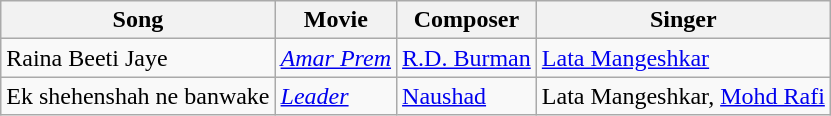<table class="wikitable">
<tr>
<th>Song</th>
<th>Movie</th>
<th>Composer</th>
<th>Singer</th>
</tr>
<tr>
<td>Raina Beeti Jaye</td>
<td><em><a href='#'>Amar Prem</a></em></td>
<td><a href='#'>R.D. Burman</a></td>
<td><a href='#'>Lata Mangeshkar</a></td>
</tr>
<tr>
<td>Ek shehenshah ne banwake</td>
<td><a href='#'><em>Leader</em></a></td>
<td><a href='#'>Naushad</a></td>
<td>Lata Mangeshkar, <a href='#'>Mohd Rafi</a></td>
</tr>
</table>
